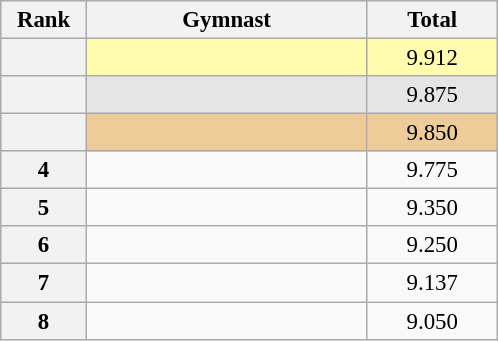<table class="wikitable sortable" style="text-align:center; font-size:95%">
<tr>
<th scope="col" style="width:50px;">Rank</th>
<th scope="col" style="width:180px;">Gymnast</th>
<th scope="col" style="width:80px;">Total</th>
</tr>
<tr style="background:#fffcaf;">
<th scope=row style="text-align:center"></th>
<td style="text-align:left;"></td>
<td>9.912</td>
</tr>
<tr style="background:#e5e5e5;">
<th scope=row style="text-align:center"></th>
<td style="text-align:left;"></td>
<td>9.875</td>
</tr>
<tr style="background:#ec9;">
<th scope=row style="text-align:center"></th>
<td style="text-align:left;"></td>
<td>9.850</td>
</tr>
<tr>
<th scope=row style="text-align:center">4</th>
<td style="text-align:left;"></td>
<td>9.775</td>
</tr>
<tr>
<th scope=row style="text-align:center">5</th>
<td style="text-align:left;"></td>
<td>9.350</td>
</tr>
<tr>
<th scope=row style="text-align:center">6</th>
<td style="text-align:left;"></td>
<td>9.250</td>
</tr>
<tr>
<th scope=row style="text-align:center">7</th>
<td style="text-align:left;"></td>
<td>9.137</td>
</tr>
<tr>
<th scope=row style="text-align:center">8</th>
<td style="text-align:left;"></td>
<td>9.050</td>
</tr>
</table>
